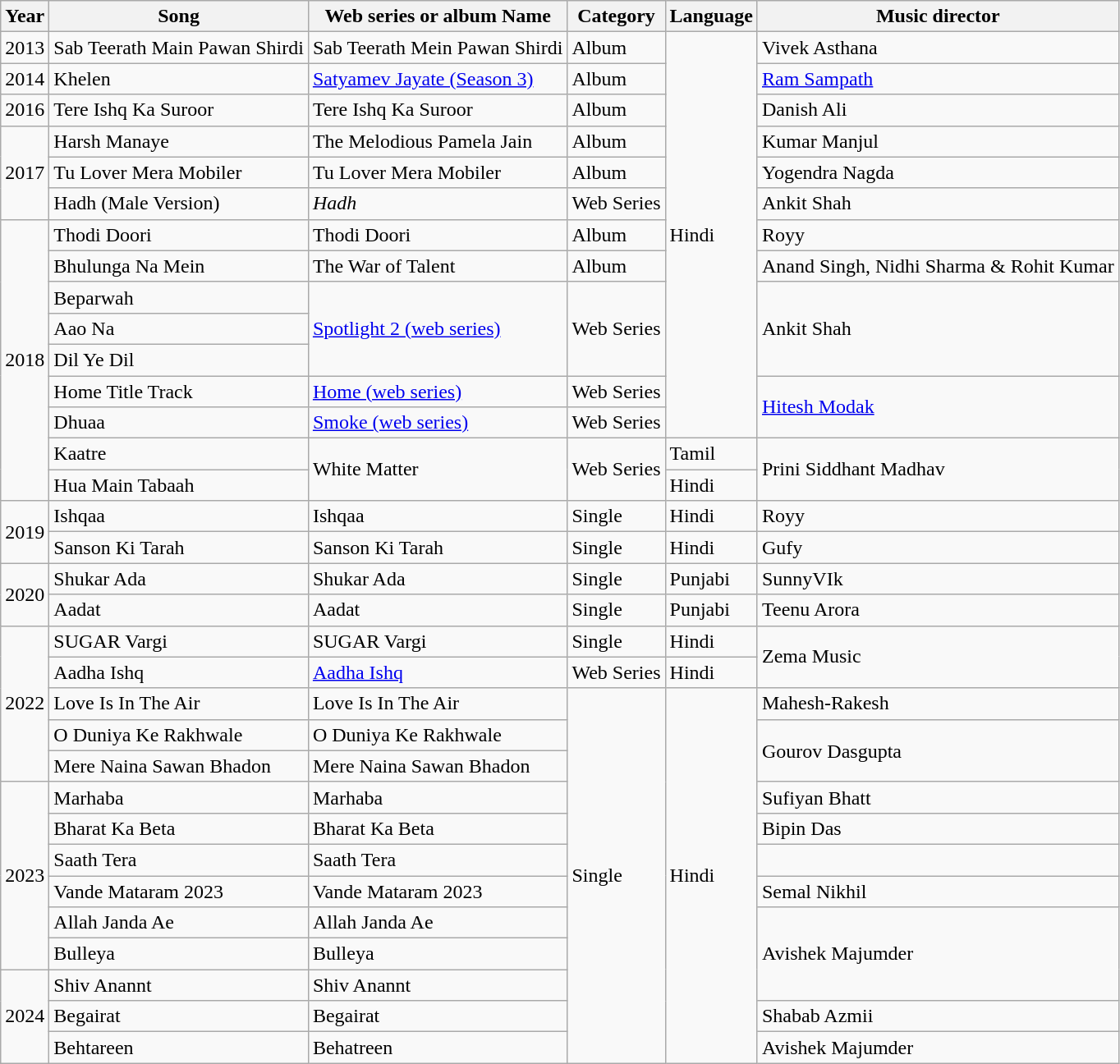<table class="wikitable sortable">
<tr>
<th>Year</th>
<th>Song</th>
<th>Web series or album Name</th>
<th>Category</th>
<th>Language</th>
<th>Music director</th>
</tr>
<tr>
<td>2013</td>
<td>Sab Teerath Main Pawan Shirdi</td>
<td>Sab Teerath Mein Pawan Shirdi</td>
<td>Album</td>
<td rowspan="13">Hindi</td>
<td>Vivek Asthana</td>
</tr>
<tr>
<td>2014</td>
<td>Khelen</td>
<td><a href='#'>Satyamev Jayate (Season 3)</a></td>
<td>Album</td>
<td><a href='#'>Ram Sampath</a></td>
</tr>
<tr>
<td>2016</td>
<td>Tere Ishq Ka Suroor</td>
<td>Tere Ishq Ka Suroor</td>
<td>Album</td>
<td>Danish Ali</td>
</tr>
<tr>
<td rowspan="3">2017</td>
<td>Harsh Manaye</td>
<td>The Melodious Pamela Jain</td>
<td>Album</td>
<td>Kumar Manjul</td>
</tr>
<tr>
<td>Tu Lover Mera Mobiler</td>
<td>Tu Lover Mera Mobiler</td>
<td>Album</td>
<td>Yogendra Nagda</td>
</tr>
<tr>
<td>Hadh (Male Version)</td>
<td><em>Hadh</em></td>
<td>Web Series</td>
<td>Ankit Shah</td>
</tr>
<tr>
<td rowspan="9">2018</td>
<td>Thodi Doori</td>
<td>Thodi Doori</td>
<td>Album</td>
<td>Royy</td>
</tr>
<tr>
<td>Bhulunga Na Mein</td>
<td>The War of Talent</td>
<td>Album</td>
<td>Anand Singh, Nidhi Sharma & Rohit Kumar</td>
</tr>
<tr>
<td>Beparwah</td>
<td rowspan="3"><a href='#'>Spotlight 2 (web series)</a></td>
<td rowspan="3">Web Series</td>
<td rowspan="3">Ankit Shah</td>
</tr>
<tr>
<td>Aao Na</td>
</tr>
<tr>
<td>Dil Ye Dil</td>
</tr>
<tr>
<td>Home Title Track</td>
<td><a href='#'>Home (web series)</a></td>
<td>Web Series</td>
<td rowspan="2"><a href='#'>Hitesh Modak</a></td>
</tr>
<tr>
<td>Dhuaa</td>
<td><a href='#'>Smoke (web series)</a></td>
<td>Web Series</td>
</tr>
<tr>
<td>Kaatre</td>
<td rowspan="2">White Matter</td>
<td rowspan="2">Web Series</td>
<td>Tamil</td>
<td rowspan="2">Prini Siddhant Madhav</td>
</tr>
<tr>
<td>Hua Main Tabaah</td>
<td>Hindi</td>
</tr>
<tr>
<td rowspan="2">2019</td>
<td>Ishqaa</td>
<td>Ishqaa</td>
<td>Single</td>
<td>Hindi</td>
<td>Royy</td>
</tr>
<tr>
<td>Sanson Ki Tarah</td>
<td>Sanson Ki Tarah</td>
<td>Single</td>
<td>Hindi</td>
<td>Gufy</td>
</tr>
<tr>
<td rowspan="2">2020</td>
<td>Shukar Ada</td>
<td>Shukar Ada</td>
<td>Single</td>
<td>Punjabi</td>
<td>SunnyVIk</td>
</tr>
<tr>
<td>Aadat</td>
<td>Aadat</td>
<td>Single</td>
<td>Punjabi</td>
<td>Teenu Arora</td>
</tr>
<tr>
<td rowspan="5">2022</td>
<td>SUGAR Vargi</td>
<td>SUGAR Vargi</td>
<td>Single</td>
<td>Hindi</td>
<td rowspan="2">Zema Music</td>
</tr>
<tr>
<td>Aadha Ishq</td>
<td><a href='#'>Aadha Ishq</a></td>
<td>Web Series</td>
<td>Hindi</td>
</tr>
<tr>
<td>Love Is In The Air</td>
<td>Love Is In The Air</td>
<td rowspan="12">Single</td>
<td rowspan="12">Hindi</td>
<td>Mahesh-Rakesh</td>
</tr>
<tr>
<td>O Duniya Ke Rakhwale</td>
<td>O Duniya Ke Rakhwale</td>
<td rowspan="2">Gourov Dasgupta</td>
</tr>
<tr>
<td>Mere Naina Sawan Bhadon</td>
<td>Mere Naina Sawan Bhadon</td>
</tr>
<tr>
<td rowspan="6">2023</td>
<td>Marhaba</td>
<td>Marhaba</td>
<td>Sufiyan Bhatt</td>
</tr>
<tr>
<td>Bharat Ka Beta</td>
<td>Bharat Ka Beta</td>
<td>Bipin Das</td>
</tr>
<tr>
<td>Saath Tera</td>
<td>Saath Tera</td>
<td></td>
</tr>
<tr>
<td>Vande Mataram 2023</td>
<td>Vande Mataram 2023</td>
<td>Semal Nikhil</td>
</tr>
<tr>
<td>Allah Janda Ae</td>
<td>Allah Janda Ae</td>
<td rowspan="3">Avishek Majumder</td>
</tr>
<tr>
<td>Bulleya</td>
<td>Bulleya</td>
</tr>
<tr>
<td rowspan="3">2024</td>
<td>Shiv Anannt</td>
<td>Shiv Anannt</td>
</tr>
<tr>
<td>Begairat</td>
<td>Begairat</td>
<td>Shabab Azmii</td>
</tr>
<tr>
<td>Behtareen</td>
<td>Behatreen</td>
<td>Avishek Majumder</td>
</tr>
</table>
